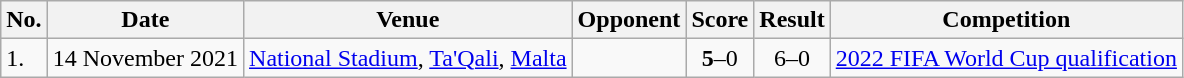<table class="wikitable" style="font-size:100%;">
<tr>
<th>No.</th>
<th>Date</th>
<th>Venue</th>
<th>Opponent</th>
<th>Score</th>
<th>Result</th>
<th>Competition</th>
</tr>
<tr>
<td>1.</td>
<td>14 November 2021</td>
<td><a href='#'>National Stadium</a>, <a href='#'>Ta'Qali</a>, <a href='#'>Malta</a></td>
<td></td>
<td align=center><strong>5</strong>–0</td>
<td align=center>6–0</td>
<td><a href='#'>2022 FIFA World Cup qualification</a></td>
</tr>
</table>
